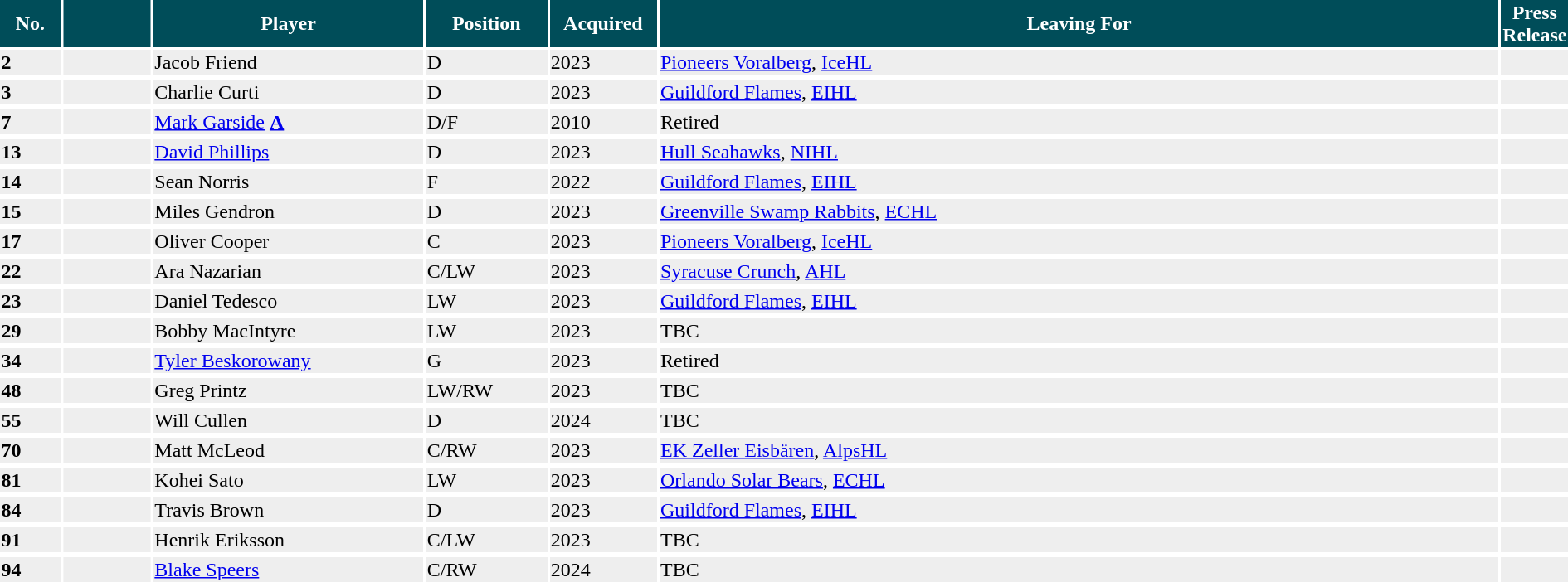<table>
<tr style="background:#004d59; color:white;">
<th style="width:4%;">No.</th>
<th style="width:6%;"></th>
<th style="width:18%;">Player</th>
<th style="width:8%;">Position</th>
<th style="width:7%;">Acquired</th>
<th style="width:57%;">Leaving For</th>
<th style="width:10%;">Press Release</th>
</tr>
<tr style="background:#eee;">
<td><strong>2</strong></td>
<td></td>
<td style="text-align:left;">Jacob Friend</td>
<td>D</td>
<td>2023</td>
<td style="text-align:left;"><a href='#'>Pioneers Voralberg</a>, <a href='#'>IceHL</a></td>
<td></td>
</tr>
<tr>
</tr>
<tr style="background:#eee;">
<td><strong>3</strong></td>
<td></td>
<td style="text-align:left;">Charlie Curti</td>
<td>D</td>
<td>2023</td>
<td style="text-align:left;"><a href='#'>Guildford Flames</a>, <a href='#'>EIHL</a></td>
<td></td>
</tr>
<tr>
</tr>
<tr style="background:#eee;">
<td><strong>7</strong></td>
<td></td>
<td style="text-align:left;"><a href='#'>Mark Garside</a> <a href='#'><strong>A</strong></a></td>
<td>D/F</td>
<td>2010</td>
<td style="text-align:left;">Retired</td>
<td></td>
</tr>
<tr>
</tr>
<tr style="background:#eee;">
<td><strong>13</strong></td>
<td></td>
<td style="text-align:left;"><a href='#'>David Phillips</a></td>
<td>D</td>
<td>2023</td>
<td style="text-align:left;"><a href='#'>Hull Seahawks</a>, <a href='#'>NIHL</a></td>
<td></td>
</tr>
<tr>
</tr>
<tr style="background:#eee;">
<td><strong>14</strong></td>
<td></td>
<td style="text-align:left;">Sean Norris</td>
<td>F</td>
<td>2022</td>
<td style="text-align:left;"><a href='#'>Guildford Flames</a>, <a href='#'>EIHL</a></td>
<td></td>
</tr>
<tr>
</tr>
<tr style="background:#eee;">
<td><strong>15</strong></td>
<td></td>
<td style="text-align:left;">Miles Gendron</td>
<td>D</td>
<td>2023</td>
<td style="text-align:left;"><a href='#'>Greenville Swamp Rabbits</a>, <a href='#'>ECHL</a></td>
<td></td>
</tr>
<tr>
</tr>
<tr style="background:#eee;">
<td><strong>17</strong></td>
<td></td>
<td style="text-align:left;">Oliver Cooper</td>
<td>C</td>
<td>2023</td>
<td style="text-align:left;"><a href='#'>Pioneers Voralberg</a>, <a href='#'>IceHL</a></td>
<td></td>
</tr>
<tr>
</tr>
<tr style="background:#eee;">
<td><strong>22</strong></td>
<td></td>
<td style="text-align:left;">Ara Nazarian</td>
<td>C/LW</td>
<td>2023</td>
<td style="text-align:left;"><a href='#'>Syracuse Crunch</a>, <a href='#'>AHL</a></td>
<td></td>
</tr>
<tr>
</tr>
<tr style="background:#eee;">
<td><strong>23</strong></td>
<td></td>
<td style="text-align:left;">Daniel Tedesco</td>
<td>LW</td>
<td>2023</td>
<td style="text-align:left;"><a href='#'>Guildford Flames</a>, <a href='#'>EIHL</a></td>
<td></td>
</tr>
<tr>
</tr>
<tr style="background:#eee;">
<td><strong>29</strong></td>
<td></td>
<td style="text-align:left;">Bobby MacIntyre</td>
<td>LW</td>
<td>2023</td>
<td style="text-align:left;">TBC</td>
<td></td>
</tr>
<tr>
</tr>
<tr style="background:#eee;">
<td><strong>34</strong></td>
<td></td>
<td style="text-align:left;"><a href='#'>Tyler Beskorowany</a></td>
<td>G</td>
<td>2023</td>
<td style="text-align:left;">Retired</td>
<td></td>
</tr>
<tr>
</tr>
<tr style="background:#eee;">
<td><strong>48</strong></td>
<td></td>
<td style="text-align:left;">Greg Printz</td>
<td>LW/RW</td>
<td>2023</td>
<td style="text-align:left;">TBC</td>
<td></td>
</tr>
<tr>
</tr>
<tr style="background:#eee;">
<td><strong>55</strong></td>
<td></td>
<td style="text-align:left;">Will Cullen</td>
<td>D</td>
<td>2024</td>
<td style="text-align:left;">TBC</td>
<td></td>
</tr>
<tr>
</tr>
<tr style="background:#eee;">
<td><strong>70</strong></td>
<td></td>
<td style="text-align:left;">Matt McLeod</td>
<td>C/RW</td>
<td>2023</td>
<td style="text-align:left;"><a href='#'>EK Zeller Eisbären</a>, <a href='#'>AlpsHL</a></td>
<td></td>
</tr>
<tr>
</tr>
<tr style="background:#eee;">
<td><strong>81</strong></td>
<td></td>
<td style="text-align:left;">Kohei Sato</td>
<td>LW</td>
<td>2023</td>
<td style="text-align:left;"><a href='#'>Orlando Solar Bears</a>, <a href='#'>ECHL</a></td>
<td></td>
</tr>
<tr>
</tr>
<tr style="background:#eee;">
<td><strong>84</strong></td>
<td></td>
<td style="text-align:left;">Travis Brown</td>
<td>D</td>
<td>2023</td>
<td style="text-align:left;"><a href='#'>Guildford Flames</a>, <a href='#'>EIHL</a></td>
<td></td>
</tr>
<tr>
</tr>
<tr style="background:#eee;">
<td><strong>91</strong></td>
<td></td>
<td style="text-align:left;">Henrik Eriksson</td>
<td>C/LW</td>
<td>2023</td>
<td style="text-align:left;">TBC</td>
<td></td>
</tr>
<tr>
</tr>
<tr style="background:#eee;">
<td><strong>94</strong></td>
<td></td>
<td style="text-align:left;"><a href='#'>Blake Speers</a></td>
<td>C/RW</td>
<td>2024</td>
<td style="text-align:left;">TBC</td>
<td></td>
</tr>
</table>
